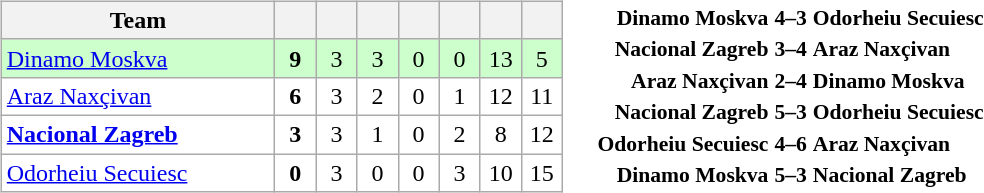<table>
<tr>
<td><br><table class="wikitable" style="text-align: center;">
<tr>
<th width="175">Team</th>
<th width="20"></th>
<th width="20"></th>
<th width="20"></th>
<th width="20"></th>
<th width="20"></th>
<th width="20"></th>
<th width="20"></th>
</tr>
<tr bgcolor="#ccffcc">
<td align="left"> <a href='#'>Dinamo Moskva</a></td>
<td><strong>9</strong></td>
<td>3</td>
<td>3</td>
<td>0</td>
<td>0</td>
<td>13</td>
<td>5</td>
</tr>
<tr bgcolor=ffffff>
<td align="left"> <a href='#'>Araz Naxçivan</a></td>
<td><strong>6</strong></td>
<td>3</td>
<td>2</td>
<td>0</td>
<td>1</td>
<td>12</td>
<td>11</td>
</tr>
<tr bgcolor=ffffff>
<td align="left"> <strong><a href='#'>Nacional Zagreb</a></strong></td>
<td><strong>3</strong></td>
<td>3</td>
<td>1</td>
<td>0</td>
<td>2</td>
<td>8</td>
<td>12</td>
</tr>
<tr bgcolor=ffffff>
<td align="left"> <a href='#'>Odorheiu Secuiesc</a></td>
<td><strong>0</strong></td>
<td>3</td>
<td>0</td>
<td>0</td>
<td>3</td>
<td>10</td>
<td>15</td>
</tr>
</table>
</td>
<td><br><table style="font-size:90%; margin: 0 auto;">
<tr>
<td align="right"><strong>Dinamo Moskva</strong></td>
<td align="center"><strong>4–3</strong></td>
<td><strong>Odorheiu Secuiesc</strong></td>
</tr>
<tr>
<td align="right"><strong>Nacional Zagreb</strong></td>
<td align="center"><strong>3–4</strong></td>
<td><strong> Araz Naxçivan</strong></td>
</tr>
<tr>
<td align="right"><strong> Araz Naxçivan </strong></td>
<td align="center"><strong>2–4</strong></td>
<td><strong>Dinamo Moskva</strong></td>
</tr>
<tr>
<td align="right"><strong>Nacional Zagreb</strong></td>
<td align="center"><strong>5–3</strong></td>
<td><strong>Odorheiu Secuiesc</strong></td>
</tr>
<tr>
<td align="right"><strong>Odorheiu Secuiesc</strong></td>
<td align="center"><strong>4–6</strong></td>
<td><strong> Araz Naxçivan </strong></td>
</tr>
<tr>
<td align="right"><strong>Dinamo Moskva</strong></td>
<td align="center"><strong>5–3</strong></td>
<td><strong>Nacional Zagreb</strong></td>
</tr>
</table>
</td>
</tr>
</table>
